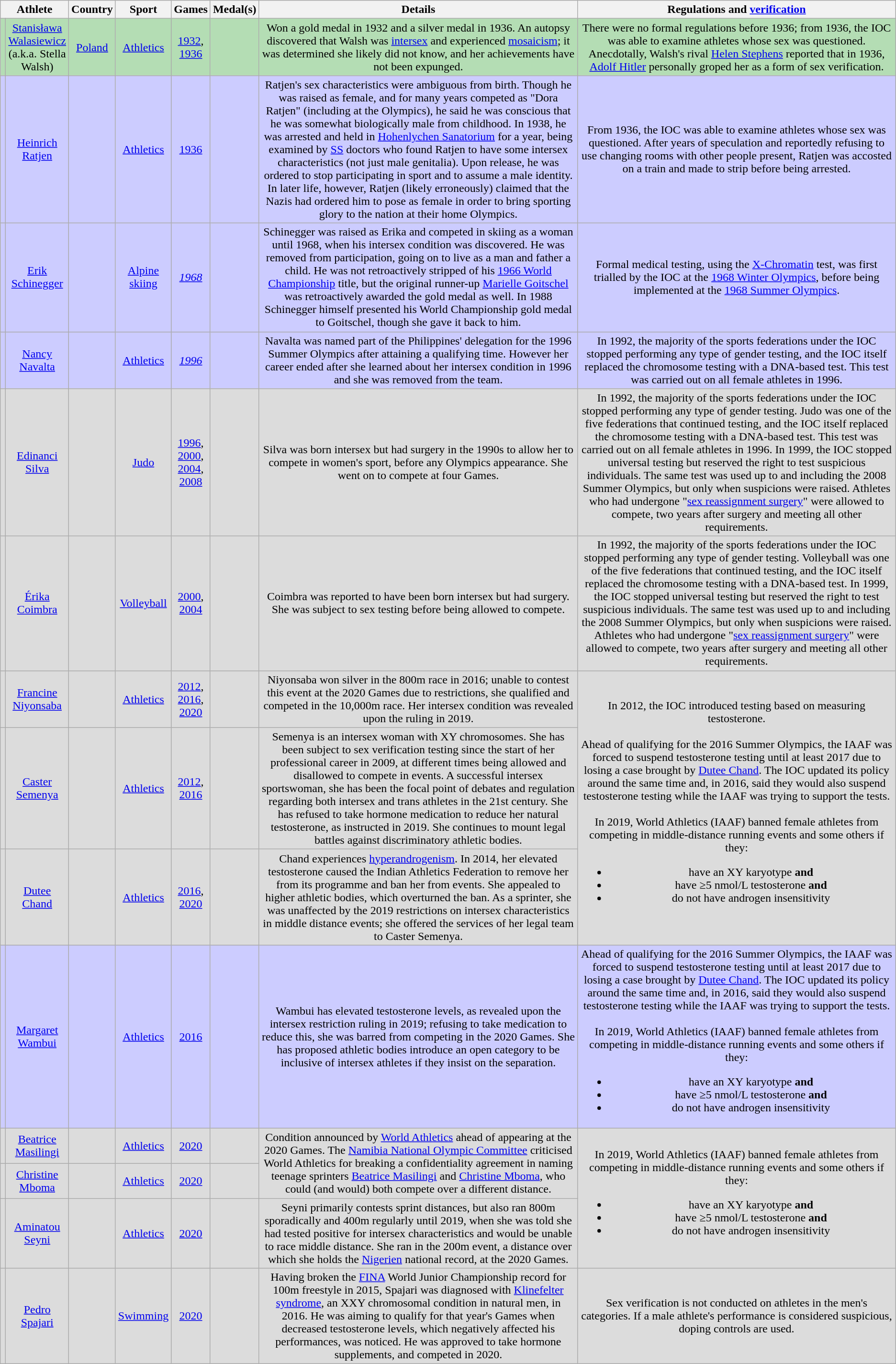<table class="wikitable sortable" style="text-align:center">
<tr>
<th colspan="2">Athlete</th>
<th>Country</th>
<th>Sport</th>
<th>Games</th>
<th>Medal(s)</th>
<th class="unsortable" style="text-align:center; width:40%;">Details</th>
<th class="unsortable" style="text-align:center; width:40%;">Regulations and <a href='#'>verification</a></th>
</tr>
<tr style="background:#b4ddb4">
<td data-sort-value="Walsh, Stella"></td>
<td><a href='#'>Stanisława Walasiewicz</a> (a.k.a. Stella Walsh) </td>
<td> <a href='#'>Poland</a></td>
<td><a href='#'>Athletics</a></td>
<td><a href='#'>1932</a>, <a href='#'>1936</a></td>
<td></td>
<td>Won a gold medal in 1932 and a silver medal in 1936. An autopsy discovered that Walsh was <a href='#'>intersex</a> and experienced <a href='#'>mosaicism</a>; it was determined she likely did not know, and her achievements have not been expunged.</td>
<td>There were no formal regulations before 1936; from 1936, the IOC was able to examine athletes whose sex was questioned. Anecdotally, Walsh's rival <a href='#'>Helen Stephens</a> reported that in 1936, <a href='#'>Adolf Hitler</a> personally groped her as a form of sex verification.</td>
</tr>
<tr style="background:#CCF">
<td data-sort-value="Ratjen, Heinrich"></td>
<td><a href='#'>Heinrich Ratjen</a> </td>
<td data-sort-value="Germany"></td>
<td><a href='#'>Athletics</a></td>
<td><a href='#'>1936</a></td>
<td></td>
<td>Ratjen's sex characteristics were ambiguous from birth. Though he was raised as female, and for many years competed as "Dora Ratjen" (including at the Olympics), he said he was conscious that he was somewhat biologically male from childhood. In 1938, he was arrested and held in <a href='#'>Hohenlychen Sanatorium</a> for a year, being examined by <a href='#'>SS</a> doctors who found Ratjen to have some intersex characteristics (not just male genitalia). Upon release, he was ordered to stop participating in sport and to assume a male identity. In later life, however, Ratjen (likely erroneously) claimed that the Nazis had ordered him to pose as female in order to bring sporting glory to the nation at their home Olympics.</td>
<td>From 1936, the IOC was able to examine athletes whose sex was questioned. After years of speculation and reportedly refusing to use changing rooms with other people present, Ratjen was accosted on a train and made to strip before being arrested.</td>
</tr>
<tr style="background:#CCF">
<td></td>
<td data-sort-value="Schinegger, Erik"><a href='#'>Erik Schinegger</a> </td>
<td></td>
<td><a href='#'>Alpine skiing</a></td>
<td><a href='#'><em>1968</em></a></td>
<td></td>
<td>Schinegger was raised as Erika and competed in skiing as a woman until 1968, when his intersex condition was discovered. He was removed from participation, going on to live as a man and father a child. He was not retroactively stripped of his <a href='#'>1966 World Championship</a> title, but the original runner-up <a href='#'>Marielle Goitschel</a> was retroactively awarded the gold medal as well. In 1988 Schinegger himself presented his World Championship gold medal to Goitschel, though she gave it back to him.</td>
<td>Formal medical testing, using the <a href='#'>X-Chromatin</a> test, was first trialled by the IOC at the <a href='#'>1968 Winter Olympics</a>, before being implemented at the <a href='#'>1968 Summer Olympics</a>.</td>
</tr>
<tr style="background:#CCF">
<td data-sort-value="Navalta, Nancy"></td>
<td><a href='#'>Nancy Navalta</a> </td>
<td></td>
<td><a href='#'>Athletics</a></td>
<td><a href='#'><em>1996</em></a></td>
<td></td>
<td>Navalta was named part of the Philippines' delegation for the 1996 Summer Olympics after attaining a qualifying time. However her career ended after she learned about her intersex condition in 1996 and she was removed from the team.</td>
<td>In 1992, the majority of the sports federations under the IOC stopped performing any type of gender testing, and the IOC itself replaced the chromosome testing with a DNA-based test. This test was carried out on all female athletes in 1996.</td>
</tr>
<tr style="background:#DCDCDC">
<td data-sort-value="Silva, Edinanci"></td>
<td><a href='#'>Edinanci Silva</a> </td>
<td></td>
<td><a href='#'>Judo</a></td>
<td><a href='#'>1996</a>, <a href='#'>2000</a>, <a href='#'>2004</a>, <a href='#'>2008</a></td>
<td></td>
<td>Silva was born intersex but had surgery in the 1990s to allow her to compete in women's sport, before any Olympics appearance. She went on to compete at four Games.</td>
<td>In 1992, the majority of the sports federations under the IOC stopped performing any type of gender testing. Judo was one of the five federations that continued testing, and the IOC itself replaced the chromosome testing with a DNA-based test. This test was carried out on all female athletes in 1996. In 1999, the IOC stopped universal testing but reserved the right to test suspicious individuals. The same test was used up to and including the 2008 Summer Olympics, but only when suspicions were raised. Athletes who had undergone "<a href='#'>sex reassignment surgery</a>" were allowed to compete, two years after surgery and meeting all other requirements.</td>
</tr>
<tr style="background:#DCDCDC">
<td data-sort-value="Coimbra, Erika"></td>
<td><a href='#'>Érika Coimbra</a> </td>
<td></td>
<td><a href='#'>Volleyball</a></td>
<td><a href='#'>2000</a>, <a href='#'>2004</a></td>
<td></td>
<td>Coimbra was reported to have been born intersex but had surgery. She was subject to sex testing before being allowed to compete.</td>
<td>In 1992, the majority of the sports federations under the IOC stopped performing any type of gender testing. Volleyball was one of the five federations that continued testing, and the IOC itself replaced the chromosome testing with a DNA-based test. In 1999, the IOC stopped universal testing but reserved the right to test suspicious individuals. The same test was used up to and including the 2008 Summer Olympics, but only when suspicions were raised. Athletes who had undergone "<a href='#'>sex reassignment surgery</a>" were allowed to compete, two years after surgery and meeting all other requirements.</td>
</tr>
<tr style="background:#DCDCDC">
<td data-sort-value="Niyonsaba, Francine"></td>
<td><a href='#'>Francine Niyonsaba</a> </td>
<td></td>
<td><a href='#'>Athletics</a></td>
<td><a href='#'>2012</a>, <a href='#'>2016</a>, <a href='#'>2020</a></td>
<td></td>
<td>Niyonsaba won silver in the 800m race in 2016; unable to contest this event at the 2020 Games due to restrictions, she qualified and competed in the 10,000m race. Her intersex condition was revealed upon the ruling in 2019.</td>
<td rowspan="3">In 2012, the IOC introduced testing based on measuring testosterone.<br><br>Ahead of qualifying for the 2016 Summer Olympics, the IAAF was forced to suspend testosterone testing until at least 2017 due to losing a case brought by <a href='#'>Dutee Chand</a>. The IOC updated its policy around the same time and, in 2016, said they would also suspend testosterone testing while the IAAF was trying to support the tests.<br><br>In 2019, World Athletics (IAAF) banned female athletes from competing in middle-distance running events and some others if they:<br><ul><li>have an XY karyotype <strong>and</strong></li><li>have ≥5 nmol/L testosterone <strong>and</strong></li><li>do not have androgen insensitivity</li></ul></td>
</tr>
<tr style="background:#DCDCDC">
<td data-sort-value="Semenya, Caster"></td>
<td><a href='#'>Caster Semenya</a> </td>
<td></td>
<td><a href='#'>Athletics</a></td>
<td><a href='#'>2012</a>, <a href='#'>2016</a></td>
<td></td>
<td>Semenya is an intersex woman with XY chromosomes. She has been subject to sex verification testing since the start of her professional career in 2009, at different times being allowed and disallowed to compete in events. A successful intersex sportswoman, she has been the focal point of debates and regulation regarding both intersex and trans athletes in the 21st century. She has refused to take hormone medication to reduce her natural testosterone, as instructed in 2019. She continues to mount legal battles against discriminatory athletic bodies.</td>
</tr>
<tr style="background:#DCDCDC">
<td data-sort-value="Chand, Dutee"></td>
<td><a href='#'>Dutee Chand</a> </td>
<td></td>
<td><a href='#'>Athletics</a></td>
<td><a href='#'>2016</a>, <a href='#'>2020</a></td>
<td></td>
<td>Chand experiences <a href='#'>hyperandrogenism</a>. In 2014, her elevated testosterone caused the Indian Athletics Federation to remove her from its programme and ban her from events. She appealed to higher athletic bodies, which overturned the ban. As a sprinter, she was unaffected by the 2019 restrictions on intersex characteristics in middle distance events; she offered the services of her legal team to Caster Semenya.</td>
</tr>
<tr style="background:#CCF">
<td data-sort-value="Wambui, Margaret"></td>
<td><a href='#'>Margaret Wambui</a> </td>
<td></td>
<td><a href='#'>Athletics</a></td>
<td><a href='#'>2016</a></td>
<td></td>
<td>Wambui has elevated testosterone levels, as revealed upon the intersex restriction ruling in 2019; refusing to take medication to reduce this, she was barred from competing in the 2020 Games. She has proposed athletic bodies introduce an open category to be inclusive of intersex athletes if they insist on the separation.</td>
<td>Ahead of qualifying for the 2016 Summer Olympics, the IAAF was forced to suspend testosterone testing until at least 2017 due to losing a case brought by <a href='#'>Dutee Chand</a>. The IOC updated its policy around the same time and, in 2016, said they would also suspend testosterone testing while the IAAF was trying to support the tests.<br><br>In 2019, World Athletics (IAAF) banned female athletes from competing in middle-distance running events and some others if they:<br><ul><li>have an XY karyotype <strong>and</strong></li><li>have ≥5 nmol/L testosterone <strong>and</strong></li><li>do not have androgen insensitivity</li></ul></td>
</tr>
<tr style="background:#DCDCDC">
<td data-sort-value="Masilingi, Beatrice"></td>
<td><a href='#'>Beatrice Masilingi</a> </td>
<td></td>
<td><a href='#'>Athletics</a></td>
<td><a href='#'>2020</a></td>
<td></td>
<td rowspan="2">Condition announced by <a href='#'>World Athletics</a> ahead of appearing at the 2020 Games. The <a href='#'>Namibia National Olympic Committee</a> criticised World Athletics for breaking a confidentiality agreement in naming teenage sprinters <a href='#'>Beatrice Masilingi</a> and <a href='#'>Christine Mboma</a>, who could (and would) both compete over a different distance.</td>
<td rowspan="3">In 2019, World Athletics (IAAF) banned female athletes from competing in middle-distance running events and some others if they:<br><ul><li>have an XY karyotype <strong>and</strong></li><li>have ≥5 nmol/L testosterone <strong>and</strong></li><li>do not have androgen insensitivity</li></ul></td>
</tr>
<tr style="background:#DCDCDC">
<td data-sort-value="Mboma, Christine"></td>
<td><a href='#'>Christine Mboma</a> </td>
<td></td>
<td><a href='#'>Athletics</a></td>
<td><a href='#'>2020</a></td>
<td></td>
</tr>
<tr style="background:#DCDCDC">
<td data-sort-value="Seyni, Aminatou"></td>
<td><a href='#'>Aminatou Seyni</a> </td>
<td></td>
<td><a href='#'>Athletics</a></td>
<td><a href='#'>2020</a></td>
<td></td>
<td>Seyni primarily contests sprint distances, but also ran 800m sporadically and 400m regularly until 2019, when she was told she had tested positive for intersex characteristics and would be unable to race middle distance. She ran in the 200m event, a distance over which she holds the <a href='#'>Nigerien</a> national record, at the 2020 Games.</td>
</tr>
<tr style="background:#DCDCDC">
<td data-sort-value="Spajari, Pedro"></td>
<td><a href='#'>Pedro Spajari</a> </td>
<td></td>
<td><a href='#'>Swimming</a></td>
<td><a href='#'>2020</a></td>
<td></td>
<td>Having broken the <a href='#'>FINA</a> World Junior Championship record for 100m freestyle in 2015, Spajari was diagnosed with <a href='#'>Klinefelter syndrome</a>, an XXY chromosomal condition in natural men, in 2016. He was aiming to qualify for that year's Games when decreased testosterone levels, which negatively affected his performances, was noticed. He was approved to take hormone supplements, and competed in 2020.</td>
<td>Sex verification is not conducted on athletes in the men's categories. If a male athlete's performance is considered suspicious, doping controls are used.</td>
</tr>
</table>
